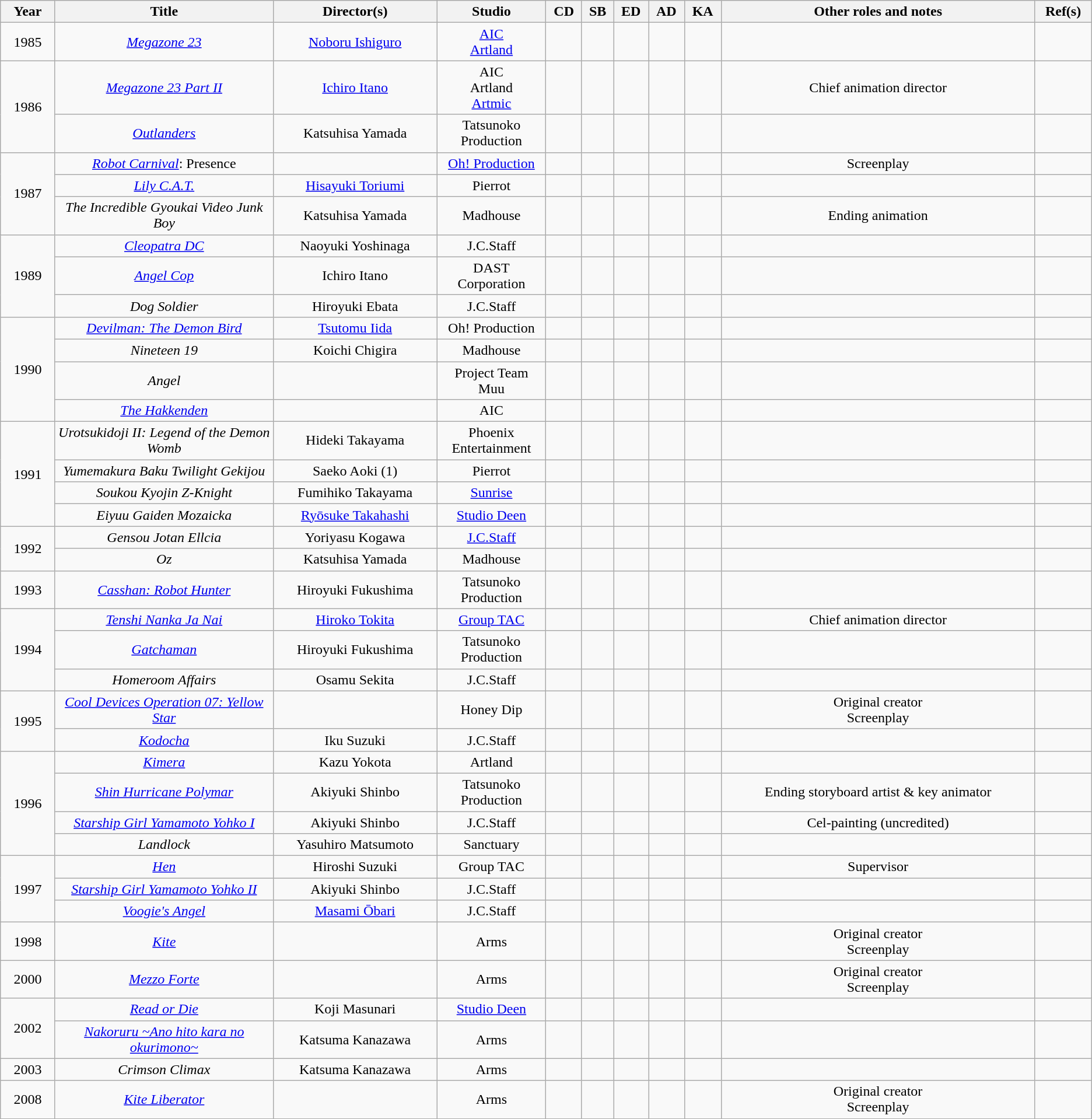<table class="wikitable sortable" style="text-align:center; margin=auto; ">
<tr>
<th scope="col" width=5%>Year</th>
<th scope="col" width=20%>Title</th>
<th scope="col" width=15%>Director(s)</th>
<th scope="col" width=10%>Studio</th>
<th scope="col" class="unsortable">CD</th>
<th scope="col" class="unsortable">SB</th>
<th scope="col" class="unsortable">ED</th>
<th scope="col" class="unsortable">AD</th>
<th scope="col" class="unsortable">KA</th>
<th scope="col" class="unsortable">Other roles and notes</th>
<th scope="col" class="unsortable">Ref(s)</th>
</tr>
<tr>
<td>1985</td>
<td><em><a href='#'>Megazone 23</a></em></td>
<td><a href='#'>Noboru Ishiguro</a></td>
<td><a href='#'>AIC</a><br><a href='#'>Artland</a></td>
<td></td>
<td></td>
<td></td>
<td></td>
<td></td>
<td></td>
<td></td>
</tr>
<tr>
<td rowspan="2">1986</td>
<td><em><a href='#'>Megazone 23 Part II</a></em></td>
<td><a href='#'>Ichiro Itano</a></td>
<td>AIC<br>Artland<br><a href='#'>Artmic</a></td>
<td></td>
<td></td>
<td></td>
<td></td>
<td></td>
<td>Chief animation director</td>
<td></td>
</tr>
<tr>
<td><em><a href='#'>Outlanders</a></em></td>
<td>Katsuhisa Yamada</td>
<td>Tatsunoko Production</td>
<td></td>
<td></td>
<td></td>
<td></td>
<td></td>
<td></td>
<td></td>
</tr>
<tr>
<td rowspan="3">1987</td>
<td><em><a href='#'>Robot Carnival</a></em>: Presence</td>
<td></td>
<td><a href='#'>Oh! Production</a></td>
<td></td>
<td></td>
<td></td>
<td></td>
<td></td>
<td>Screenplay</td>
<td></td>
</tr>
<tr>
<td><em><a href='#'>Lily C.A.T.</a></em></td>
<td><a href='#'>Hisayuki Toriumi</a></td>
<td>Pierrot</td>
<td></td>
<td></td>
<td></td>
<td></td>
<td></td>
<td></td>
<td></td>
</tr>
<tr>
<td><em>The Incredible Gyoukai Video Junk Boy</em></td>
<td>Katsuhisa Yamada</td>
<td>Madhouse</td>
<td></td>
<td></td>
<td></td>
<td></td>
<td></td>
<td>Ending animation</td>
<td></td>
</tr>
<tr>
<td rowspan="3">1989</td>
<td><em><a href='#'>Cleopatra DC</a></em></td>
<td>Naoyuki Yoshinaga</td>
<td>J.C.Staff</td>
<td></td>
<td></td>
<td></td>
<td></td>
<td></td>
<td></td>
<td></td>
</tr>
<tr>
<td><em><a href='#'>Angel Cop</a></em></td>
<td>Ichiro Itano</td>
<td>DAST Corporation</td>
<td></td>
<td></td>
<td></td>
<td></td>
<td></td>
<td></td>
<td></td>
</tr>
<tr>
<td><em>Dog Soldier</em></td>
<td>Hiroyuki Ebata</td>
<td>J.C.Staff</td>
<td></td>
<td></td>
<td></td>
<td></td>
<td></td>
<td></td>
<td></td>
</tr>
<tr>
<td rowspan="4">1990</td>
<td><em><a href='#'>Devilman: The Demon Bird</a></em></td>
<td><a href='#'>Tsutomu Iida</a></td>
<td>Oh! Production</td>
<td></td>
<td></td>
<td></td>
<td></td>
<td></td>
<td></td>
<td></td>
</tr>
<tr>
<td><em>Nineteen 19</em></td>
<td>Koichi Chigira</td>
<td>Madhouse</td>
<td></td>
<td></td>
<td></td>
<td></td>
<td></td>
<td></td>
<td></td>
</tr>
<tr>
<td><em>Angel</em></td>
<td></td>
<td>Project Team Muu</td>
<td></td>
<td></td>
<td></td>
<td></td>
<td></td>
<td></td>
<td></td>
</tr>
<tr>
<td><em><a href='#'>The Hakkenden</a></em></td>
<td></td>
<td>AIC</td>
<td></td>
<td></td>
<td></td>
<td></td>
<td></td>
<td></td>
<td></td>
</tr>
<tr>
<td rowspan="4">1991</td>
<td><em>Urotsukidoji II: Legend of the Demon Womb</em></td>
<td>Hideki Takayama</td>
<td>Phoenix Entertainment</td>
<td></td>
<td></td>
<td></td>
<td></td>
<td></td>
<td></td>
<td></td>
</tr>
<tr>
<td><em>Yumemakura Baku Twilight Gekijou</em></td>
<td>Saeko Aoki (1)</td>
<td>Pierrot</td>
<td></td>
<td></td>
<td></td>
<td></td>
<td></td>
<td></td>
<td></td>
</tr>
<tr>
<td><em>Soukou Kyojin Z-Knight</em></td>
<td>Fumihiko Takayama</td>
<td><a href='#'>Sunrise</a></td>
<td></td>
<td></td>
<td></td>
<td></td>
<td></td>
<td></td>
<td></td>
</tr>
<tr>
<td><em>Eiyuu Gaiden Mozaicka</em></td>
<td><a href='#'>Ryōsuke Takahashi</a></td>
<td><a href='#'>Studio Deen</a></td>
<td></td>
<td></td>
<td></td>
<td></td>
<td></td>
<td></td>
<td></td>
</tr>
<tr>
<td rowspan="2">1992</td>
<td><em>Gensou Jotan Ellcia</em></td>
<td>Yoriyasu Kogawa</td>
<td><a href='#'>J.C.Staff</a></td>
<td></td>
<td></td>
<td></td>
<td></td>
<td></td>
<td></td>
<td></td>
</tr>
<tr>
<td><em>Oz</em></td>
<td>Katsuhisa Yamada</td>
<td>Madhouse</td>
<td></td>
<td></td>
<td></td>
<td></td>
<td></td>
<td></td>
<td></td>
</tr>
<tr>
<td>1993</td>
<td><em><a href='#'>Casshan: Robot Hunter</a></em></td>
<td>Hiroyuki Fukushima</td>
<td>Tatsunoko Production</td>
<td></td>
<td></td>
<td></td>
<td></td>
<td></td>
<td></td>
<td></td>
</tr>
<tr>
<td rowspan="3">1994</td>
<td><em><a href='#'>Tenshi Nanka Ja Nai</a></em></td>
<td><a href='#'>Hiroko Tokita</a></td>
<td><a href='#'>Group TAC</a></td>
<td></td>
<td></td>
<td></td>
<td></td>
<td></td>
<td>Chief animation director</td>
<td></td>
</tr>
<tr>
<td><em><a href='#'>Gatchaman</a></em></td>
<td>Hiroyuki Fukushima</td>
<td>Tatsunoko Production</td>
<td></td>
<td></td>
<td></td>
<td></td>
<td></td>
<td></td>
<td></td>
</tr>
<tr>
<td><em>Homeroom Affairs</em></td>
<td>Osamu Sekita</td>
<td>J.C.Staff</td>
<td></td>
<td></td>
<td></td>
<td></td>
<td></td>
<td></td>
<td></td>
</tr>
<tr>
<td rowspan="2">1995</td>
<td><em><a href='#'>Cool Devices Operation 07: Yellow Star</a></em></td>
<td></td>
<td>Honey Dip</td>
<td></td>
<td></td>
<td></td>
<td></td>
<td></td>
<td>Original creator<br>Screenplay</td>
<td></td>
</tr>
<tr>
<td><em><a href='#'>Kodocha</a></em></td>
<td>Iku Suzuki</td>
<td>J.C.Staff</td>
<td></td>
<td></td>
<td></td>
<td></td>
<td></td>
<td></td>
<td></td>
</tr>
<tr>
<td rowspan="4">1996</td>
<td><em><a href='#'>Kimera</a></em></td>
<td>Kazu Yokota</td>
<td>Artland</td>
<td></td>
<td></td>
<td></td>
<td></td>
<td></td>
<td></td>
</tr>
<tr>
<td><em><a href='#'>Shin Hurricane Polymar</a></em></td>
<td>Akiyuki Shinbo</td>
<td>Tatsunoko Production</td>
<td></td>
<td></td>
<td></td>
<td></td>
<td></td>
<td>Ending storyboard artist & key animator</td>
<td></td>
</tr>
<tr>
<td><em><a href='#'>Starship Girl Yamamoto Yohko I</a></em></td>
<td>Akiyuki Shinbo</td>
<td>J.C.Staff</td>
<td></td>
<td></td>
<td></td>
<td></td>
<td></td>
<td>Cel-painting (uncredited)</td>
<td></td>
</tr>
<tr>
<td><em>Landlock</em></td>
<td>Yasuhiro Matsumoto</td>
<td>Sanctuary</td>
<td></td>
<td></td>
<td></td>
<td></td>
<td></td>
<td></td>
<td></td>
</tr>
<tr>
<td rowspan="3">1997</td>
<td><em><a href='#'>Hen</a></em></td>
<td>Hiroshi Suzuki</td>
<td>Group TAC</td>
<td></td>
<td></td>
<td></td>
<td></td>
<td></td>
<td>Supervisor</td>
<td></td>
</tr>
<tr>
<td><em><a href='#'>Starship Girl Yamamoto Yohko II</a></em></td>
<td>Akiyuki Shinbo</td>
<td>J.C.Staff</td>
<td></td>
<td></td>
<td></td>
<td></td>
<td></td>
<td></td>
<td></td>
</tr>
<tr>
<td><em><a href='#'>Voogie's Angel</a></em></td>
<td><a href='#'>Masami Ōbari</a></td>
<td>J.C.Staff</td>
<td></td>
<td></td>
<td></td>
<td></td>
<td></td>
<td></td>
<td></td>
</tr>
<tr>
<td>1998</td>
<td><em><a href='#'>Kite</a></em></td>
<td></td>
<td>Arms</td>
<td></td>
<td></td>
<td></td>
<td></td>
<td></td>
<td>Original creator<br>Screenplay</td>
<td></td>
</tr>
<tr>
<td>2000</td>
<td><em><a href='#'>Mezzo Forte</a></em></td>
<td></td>
<td>Arms</td>
<td></td>
<td></td>
<td></td>
<td></td>
<td></td>
<td>Original creator<br>Screenplay</td>
<td></td>
</tr>
<tr>
<td rowspan="2">2002</td>
<td><em><a href='#'>Read or Die</a></em></td>
<td>Koji Masunari</td>
<td><a href='#'>Studio Deen</a></td>
<td></td>
<td></td>
<td></td>
<td></td>
<td></td>
<td></td>
<td></td>
</tr>
<tr>
<td><em><a href='#'>Nakoruru ~Ano hito kara no okurimono~</a></em></td>
<td>Katsuma Kanazawa</td>
<td>Arms</td>
<td></td>
<td></td>
<td></td>
<td></td>
<td></td>
<td></td>
<td></td>
</tr>
<tr>
<td>2003</td>
<td><em>Crimson Climax</em></td>
<td>Katsuma Kanazawa</td>
<td>Arms</td>
<td></td>
<td></td>
<td></td>
<td></td>
<td></td>
<td></td>
<td></td>
</tr>
<tr>
<td>2008</td>
<td><em><a href='#'>Kite Liberator</a></em></td>
<td></td>
<td>Arms</td>
<td></td>
<td></td>
<td></td>
<td></td>
<td></td>
<td>Original creator<br>Screenplay</td>
<td></td>
</tr>
<tr>
</tr>
</table>
